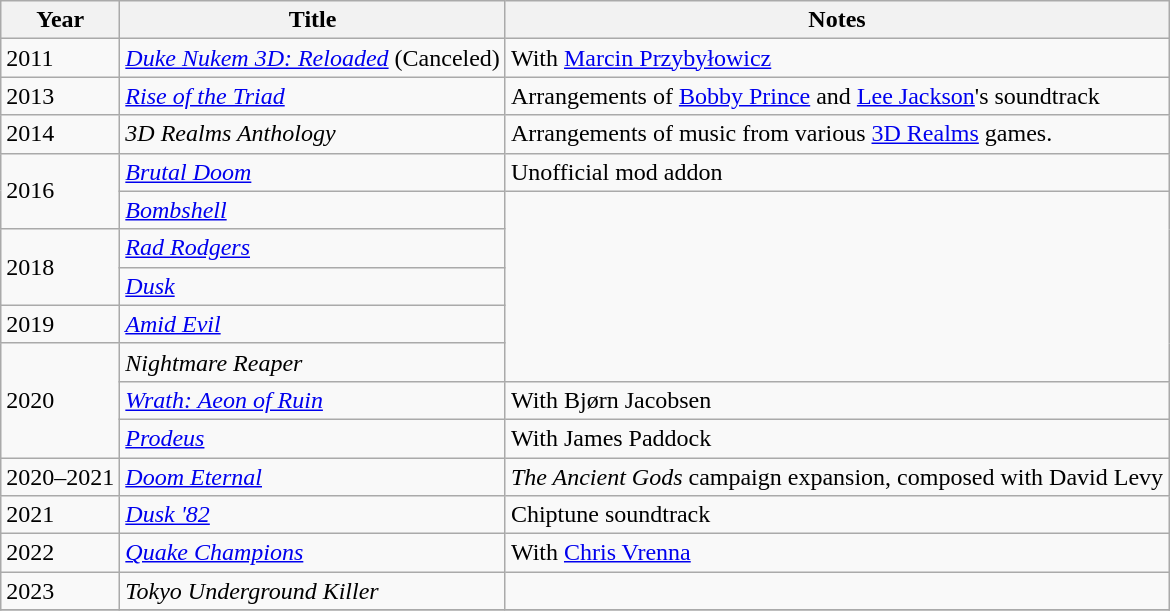<table class="wikitable">
<tr>
<th>Year</th>
<th>Title</th>
<th>Notes</th>
</tr>
<tr>
<td>2011</td>
<td><em><a href='#'>Duke Nukem 3D: Reloaded</a></em> (Canceled)</td>
<td>With <a href='#'>Marcin Przybyłowicz</a></td>
</tr>
<tr>
<td>2013</td>
<td><a href='#'><em>Rise of the Triad</em></a></td>
<td>Arrangements of <a href='#'>Bobby Prince</a> and <a href='#'>Lee Jackson</a>'s soundtrack</td>
</tr>
<tr>
<td>2014</td>
<td><em>3D Realms Anthology</em></td>
<td>Arrangements of music from various <a href='#'>3D Realms</a> games.</td>
</tr>
<tr>
<td rowspan ="2">2016</td>
<td><em><a href='#'>Brutal Doom</a></em></td>
<td>Unofficial mod addon</td>
</tr>
<tr>
<td><a href='#'><em>Bombshell</em></a></td>
<td rowspan ="5"></td>
</tr>
<tr>
<td rowspan ="2">2018</td>
<td><em><a href='#'>Rad Rodgers</a></em></td>
</tr>
<tr>
<td><a href='#'><em>Dusk</em></a></td>
</tr>
<tr>
<td>2019</td>
<td><em><a href='#'>Amid Evil</a></em></td>
</tr>
<tr>
<td rowspan ="3">2020</td>
<td><em>Nightmare Reaper</em></td>
</tr>
<tr>
<td><em><a href='#'>Wrath: Aeon of Ruin</a></em></td>
<td>With Bjørn Jacobsen</td>
</tr>
<tr>
<td><em><a href='#'>Prodeus</a></em></td>
<td>With James Paddock</td>
</tr>
<tr>
<td>2020–2021</td>
<td><em><a href='#'>Doom Eternal</a></em></td>
<td><em>The Ancient Gods</em> campaign expansion, composed with David Levy </td>
</tr>
<tr>
<td>2021</td>
<td><em><a href='#'>Dusk '82</a></em></td>
<td>Chiptune soundtrack</td>
</tr>
<tr>
<td>2022</td>
<td><em><a href='#'>Quake Champions</a></em></td>
<td>With <a href='#'>Chris Vrenna</a></td>
</tr>
<tr>
<td>2023</td>
<td><em>Tokyo Underground Killer</em></td>
<td></td>
</tr>
<tr>
</tr>
</table>
